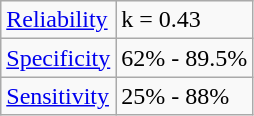<table class="wikitable">
<tr>
<td><a href='#'>Reliability</a></td>
<td>k = 0.43</td>
</tr>
<tr>
<td><a href='#'>Specificity</a></td>
<td>62% - 89.5%</td>
</tr>
<tr>
<td><a href='#'>Sensitivity</a></td>
<td>25% - 88%</td>
</tr>
</table>
